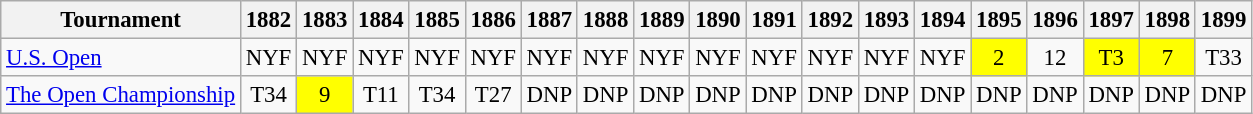<table class="wikitable" style="font-size:95%;text-align:center;">
<tr>
<th>Tournament</th>
<th>1882</th>
<th>1883</th>
<th>1884</th>
<th>1885</th>
<th>1886</th>
<th>1887</th>
<th>1888</th>
<th>1889</th>
<th>1890</th>
<th>1891</th>
<th>1892</th>
<th>1893</th>
<th>1894</th>
<th>1895</th>
<th>1896</th>
<th>1897</th>
<th>1898</th>
<th>1899</th>
</tr>
<tr>
<td align="left"><a href='#'>U.S. Open</a></td>
<td>NYF</td>
<td>NYF</td>
<td>NYF</td>
<td>NYF</td>
<td>NYF</td>
<td>NYF</td>
<td>NYF</td>
<td>NYF</td>
<td>NYF</td>
<td>NYF</td>
<td>NYF</td>
<td>NYF</td>
<td>NYF</td>
<td style="background:yellow;">2</td>
<td>12</td>
<td style="background:yellow;">T3</td>
<td style="background:yellow;">7</td>
<td>T33</td>
</tr>
<tr>
<td align="left"><a href='#'>The Open Championship</a></td>
<td>T34</td>
<td style="background:yellow;">9</td>
<td>T11</td>
<td>T34</td>
<td>T27</td>
<td>DNP</td>
<td>DNP</td>
<td>DNP</td>
<td>DNP</td>
<td>DNP</td>
<td>DNP</td>
<td>DNP</td>
<td>DNP</td>
<td>DNP</td>
<td>DNP</td>
<td>DNP</td>
<td>DNP</td>
<td>DNP</td>
</tr>
</table>
